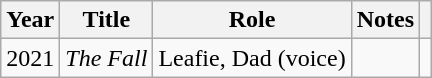<table class="wikitable">
<tr>
<th>Year</th>
<th>Title</th>
<th>Role</th>
<th>Notes</th>
<th></th>
</tr>
<tr>
<td>2021</td>
<td><em>The Fall</em></td>
<td>Leafie, Dad (voice)</td>
<td></td>
<td></td>
</tr>
</table>
